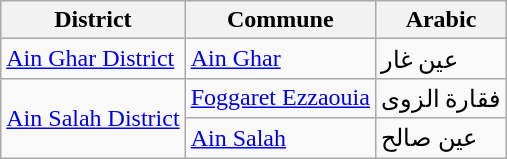<table class="wikitable sortable">
<tr>
<th>District</th>
<th>Commune</th>
<th>Arabic</th>
</tr>
<tr>
<td><a href='#'>Ain Ghar District</a></td>
<td><a href='#'>Ain Ghar</a></td>
<td>عين غار</td>
</tr>
<tr>
<td rowspan="2"><a href='#'>Ain Salah District</a></td>
<td><a href='#'>Foggaret Ezzaouia</a></td>
<td>فقارة الزوى</td>
</tr>
<tr>
<td><a href='#'>Ain Salah</a></td>
<td>عين صالح</td>
</tr>
</table>
